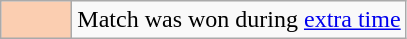<table class=wikitable>
<tr>
<td width=40px bgcolor=#FBCEB1 align=center></td>
<td>Match was won during <a href='#'>extra time</a></td>
</tr>
</table>
